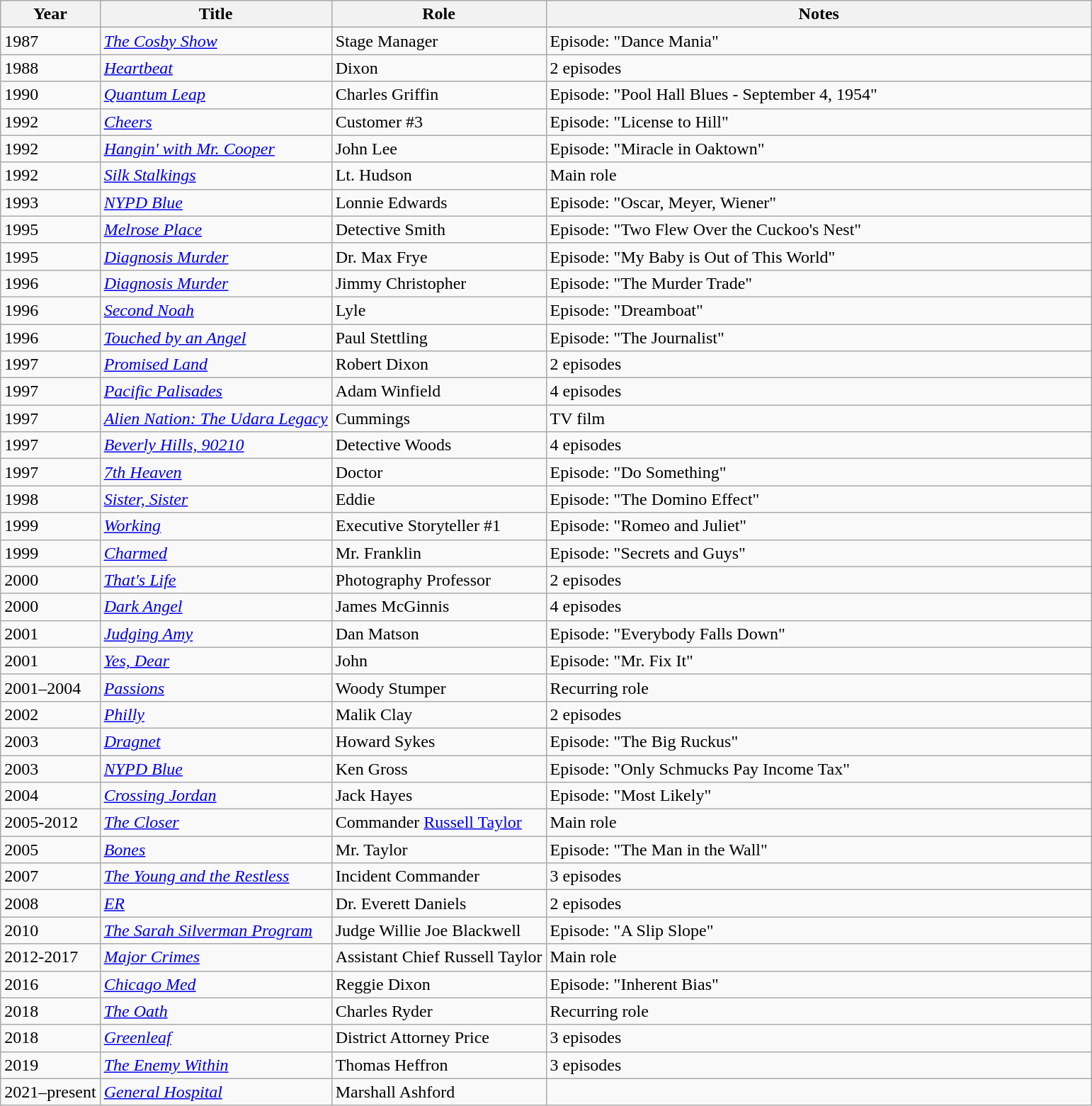<table class=wikitable>
<tr>
<th>Year</th>
<th>Title</th>
<th>Role</th>
<th style="width:50%;" class="unsortable">Notes</th>
</tr>
<tr>
<td>1987</td>
<td><em><a href='#'>The Cosby Show</a></em></td>
<td>Stage Manager</td>
<td>Episode: "Dance Mania"</td>
</tr>
<tr>
<td>1988</td>
<td><em><a href='#'>Heartbeat</a></em></td>
<td>Dixon</td>
<td>2 episodes</td>
</tr>
<tr>
<td>1990</td>
<td><em><a href='#'>Quantum Leap</a></em></td>
<td>Charles Griffin</td>
<td>Episode: "Pool Hall Blues - September 4, 1954"</td>
</tr>
<tr>
<td>1992</td>
<td><em><a href='#'>Cheers</a></em></td>
<td>Customer #3</td>
<td>Episode: "License to Hill"</td>
</tr>
<tr>
<td>1992</td>
<td><em><a href='#'>Hangin' with Mr. Cooper</a></em></td>
<td>John Lee</td>
<td>Episode: "Miracle in Oaktown"</td>
</tr>
<tr>
<td>1992</td>
<td><em><a href='#'>Silk Stalkings</a></em></td>
<td>Lt. Hudson</td>
<td>Main role</td>
</tr>
<tr>
<td>1993</td>
<td><em><a href='#'>NYPD Blue</a></em></td>
<td>Lonnie Edwards</td>
<td>Episode: "Oscar, Meyer, Wiener"</td>
</tr>
<tr>
<td>1995</td>
<td><em><a href='#'>Melrose Place</a></em></td>
<td>Detective Smith</td>
<td>Episode: "Two Flew Over the Cuckoo's Nest"</td>
</tr>
<tr>
<td>1995</td>
<td><em><a href='#'>Diagnosis Murder</a></em></td>
<td>Dr. Max Frye</td>
<td>Episode: "My Baby is Out of This World"</td>
</tr>
<tr>
<td>1996</td>
<td><em><a href='#'>Diagnosis Murder</a></em></td>
<td>Jimmy Christopher</td>
<td>Episode: "The Murder Trade"</td>
</tr>
<tr>
<td>1996</td>
<td><em><a href='#'>Second Noah</a></em></td>
<td>Lyle</td>
<td>Episode: "Dreamboat"</td>
</tr>
<tr>
<td>1996</td>
<td><em><a href='#'>Touched by an Angel</a></em></td>
<td>Paul Stettling</td>
<td>Episode: "The Journalist"</td>
</tr>
<tr>
<td>1997</td>
<td><em><a href='#'>Promised Land</a></em></td>
<td>Robert Dixon</td>
<td>2 episodes</td>
</tr>
<tr>
<td>1997</td>
<td><em><a href='#'>Pacific Palisades</a></em></td>
<td>Adam Winfield</td>
<td>4 episodes</td>
</tr>
<tr>
<td>1997</td>
<td><em><a href='#'>Alien Nation: The Udara Legacy</a></em></td>
<td>Cummings</td>
<td>TV film</td>
</tr>
<tr>
<td>1997</td>
<td><em><a href='#'>Beverly Hills, 90210</a></em></td>
<td>Detective Woods</td>
<td>4 episodes</td>
</tr>
<tr>
<td>1997</td>
<td><em><a href='#'>7th Heaven</a></em></td>
<td>Doctor</td>
<td>Episode: "Do Something"</td>
</tr>
<tr>
<td>1998</td>
<td><em><a href='#'>Sister, Sister</a></em></td>
<td>Eddie</td>
<td>Episode: "The Domino Effect"</td>
</tr>
<tr>
<td>1999</td>
<td><em><a href='#'>Working</a></em></td>
<td>Executive Storyteller #1</td>
<td>Episode: "Romeo and Juliet"</td>
</tr>
<tr>
<td>1999</td>
<td><em><a href='#'>Charmed</a></em></td>
<td>Mr. Franklin</td>
<td>Episode: "Secrets and Guys"</td>
</tr>
<tr>
<td>2000</td>
<td><em><a href='#'>That's Life</a></em></td>
<td>Photography Professor</td>
<td>2 episodes</td>
</tr>
<tr>
<td>2000</td>
<td><em><a href='#'>Dark Angel</a></em></td>
<td>James McGinnis</td>
<td>4 episodes</td>
</tr>
<tr>
<td>2001</td>
<td><em><a href='#'>Judging Amy</a></em></td>
<td>Dan Matson</td>
<td>Episode: "Everybody Falls Down"</td>
</tr>
<tr>
<td>2001</td>
<td><em><a href='#'>Yes, Dear</a></em></td>
<td>John</td>
<td>Episode: "Mr. Fix It"</td>
</tr>
<tr>
<td>2001–2004</td>
<td><em><a href='#'>Passions</a></em></td>
<td>Woody Stumper</td>
<td>Recurring role</td>
</tr>
<tr>
<td>2002</td>
<td><em><a href='#'>Philly</a></em></td>
<td>Malik Clay</td>
<td>2 episodes</td>
</tr>
<tr>
<td>2003</td>
<td><em><a href='#'>Dragnet</a></em></td>
<td>Howard Sykes</td>
<td>Episode: "The Big Ruckus"</td>
</tr>
<tr>
<td>2003</td>
<td><em><a href='#'>NYPD Blue</a></em></td>
<td>Ken Gross</td>
<td>Episode: "Only Schmucks Pay Income Tax"</td>
</tr>
<tr>
<td>2004</td>
<td><em><a href='#'>Crossing Jordan</a></em></td>
<td>Jack Hayes</td>
<td>Episode: "Most Likely"</td>
</tr>
<tr>
<td>2005-2012</td>
<td><em><a href='#'>The Closer</a></em></td>
<td>Commander <a href='#'>Russell Taylor</a></td>
<td>Main role</td>
</tr>
<tr>
<td>2005</td>
<td><em><a href='#'>Bones</a></em></td>
<td>Mr. Taylor</td>
<td>Episode: "The Man in the Wall"</td>
</tr>
<tr>
<td>2007</td>
<td><em><a href='#'>The Young and the Restless</a></em></td>
<td>Incident Commander</td>
<td>3 episodes</td>
</tr>
<tr>
<td>2008</td>
<td><em><a href='#'>ER</a></em></td>
<td>Dr. Everett Daniels</td>
<td>2 episodes</td>
</tr>
<tr>
<td>2010</td>
<td><em><a href='#'>The Sarah Silverman Program</a></em></td>
<td>Judge Willie Joe Blackwell</td>
<td>Episode: "A Slip Slope"</td>
</tr>
<tr>
<td>2012-2017</td>
<td><em><a href='#'>Major Crimes</a></em></td>
<td>Assistant Chief Russell Taylor</td>
<td>Main role</td>
</tr>
<tr>
<td>2016</td>
<td><em><a href='#'>Chicago Med</a></em></td>
<td>Reggie Dixon</td>
<td>Episode: "Inherent Bias"</td>
</tr>
<tr>
<td>2018</td>
<td><em><a href='#'>The Oath</a></em></td>
<td>Charles Ryder</td>
<td>Recurring role</td>
</tr>
<tr>
<td>2018</td>
<td><em><a href='#'>Greenleaf</a></em></td>
<td>District Attorney Price</td>
<td>3 episodes</td>
</tr>
<tr>
<td>2019</td>
<td><em><a href='#'>The Enemy Within</a></em></td>
<td>Thomas Heffron</td>
<td>3 episodes</td>
</tr>
<tr>
<td>2021–present</td>
<td><em><a href='#'>General Hospital</a></em></td>
<td>Marshall Ashford</td>
<td></td>
</tr>
</table>
